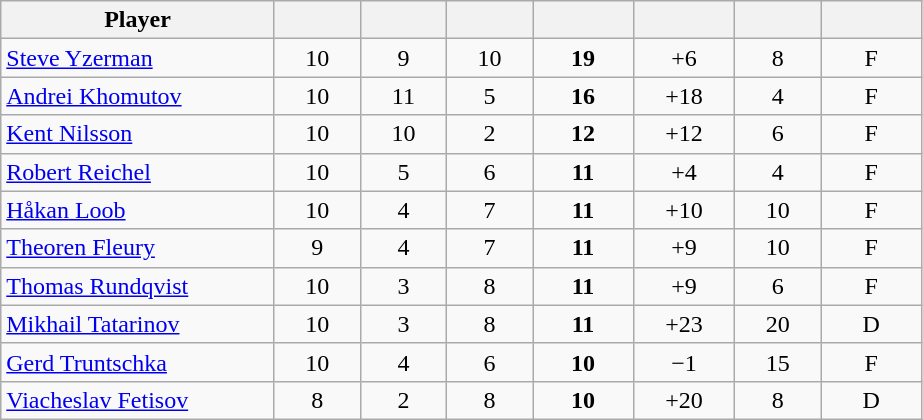<table class="wikitable sortable" style="text-align:center;">
<tr>
<th style="width:175px;">Player</th>
<th style="width:50px;"></th>
<th style="width:50px;"></th>
<th style="width:50px;"></th>
<th style="width:60px;"></th>
<th style="width:60px;"></th>
<th style="width:50px;"></th>
<th style="width:60px;"></th>
</tr>
<tr>
<td style="text-align:left;"> <a href='#'>Steve Yzerman</a></td>
<td>10</td>
<td>9</td>
<td>10</td>
<td><strong>19</strong></td>
<td>+6</td>
<td>8</td>
<td>F</td>
</tr>
<tr>
<td style="text-align:left;"> <a href='#'>Andrei Khomutov</a></td>
<td>10</td>
<td>11</td>
<td>5</td>
<td><strong>16</strong></td>
<td>+18</td>
<td>4</td>
<td>F</td>
</tr>
<tr>
<td style="text-align:left;"> <a href='#'>Kent Nilsson</a></td>
<td>10</td>
<td>10</td>
<td>2</td>
<td><strong>12</strong></td>
<td>+12</td>
<td>6</td>
<td>F</td>
</tr>
<tr>
<td style="text-align:left;"> <a href='#'>Robert Reichel</a></td>
<td>10</td>
<td>5</td>
<td>6</td>
<td><strong>11</strong></td>
<td>+4</td>
<td>4</td>
<td>F</td>
</tr>
<tr>
<td style="text-align:left;"> <a href='#'>Håkan Loob</a></td>
<td>10</td>
<td>4</td>
<td>7</td>
<td><strong>11</strong></td>
<td>+10</td>
<td>10</td>
<td>F</td>
</tr>
<tr>
<td style="text-align:left;"> <a href='#'>Theoren Fleury</a></td>
<td>9</td>
<td>4</td>
<td>7</td>
<td><strong>11</strong></td>
<td>+9</td>
<td>10</td>
<td>F</td>
</tr>
<tr>
<td style="text-align:left;"> <a href='#'>Thomas Rundqvist</a></td>
<td>10</td>
<td>3</td>
<td>8</td>
<td><strong>11</strong></td>
<td>+9</td>
<td>6</td>
<td>F</td>
</tr>
<tr>
<td style="text-align:left;"> <a href='#'>Mikhail Tatarinov</a></td>
<td>10</td>
<td>3</td>
<td>8</td>
<td><strong>11</strong></td>
<td>+23</td>
<td>20</td>
<td>D</td>
</tr>
<tr>
<td style="text-align:left;"> <a href='#'>Gerd Truntschka</a></td>
<td>10</td>
<td>4</td>
<td>6</td>
<td><strong>10</strong></td>
<td>−1</td>
<td>15</td>
<td>F</td>
</tr>
<tr>
<td style="text-align:left;"> <a href='#'>Viacheslav Fetisov</a></td>
<td>8</td>
<td>2</td>
<td>8</td>
<td><strong>10</strong></td>
<td>+20</td>
<td>8</td>
<td>D</td>
</tr>
</table>
